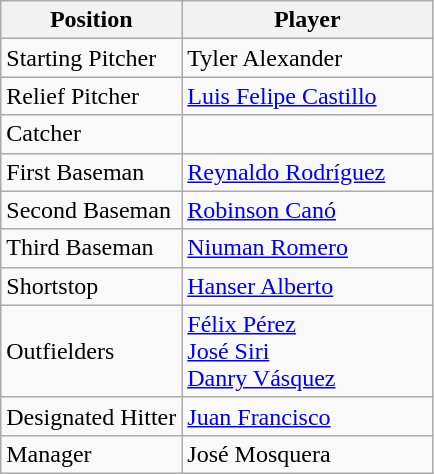<table class=wikitable>
<tr>
<th>Position</th>
<th width=160>Player</th>
</tr>
<tr>
<td>Starting Pitcher</td>
<td> Tyler Alexander</td>
</tr>
<tr>
<td>Relief Pitcher</td>
<td> <a href='#'>Luis Felipe Castillo</a></td>
</tr>
<tr>
<td>Catcher</td>
<td></td>
</tr>
<tr>
<td>First Baseman</td>
<td> <a href='#'>Reynaldo Rodríguez</a></td>
</tr>
<tr>
<td>Second Baseman</td>
<td> <a href='#'>Robinson Canó</a></td>
</tr>
<tr>
<td>Third Baseman</td>
<td> <a href='#'>Niuman Romero</a></td>
</tr>
<tr>
<td>Shortstop</td>
<td> <a href='#'>Hanser Alberto</a></td>
</tr>
<tr>
<td>Outfielders</td>
<td> <a href='#'>Félix Pérez</a><br> <a href='#'>José Siri</a><br> <a href='#'>Danry Vásquez</a></td>
</tr>
<tr>
<td>Designated Hitter</td>
<td> <a href='#'>Juan Francisco</a></td>
</tr>
<tr>
<td>Manager</td>
<td> José Mosquera</td>
</tr>
</table>
